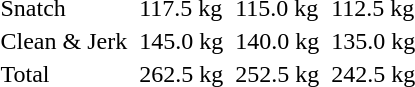<table>
<tr>
<td>Snatch</td>
<td></td>
<td>117.5 kg</td>
<td></td>
<td>115.0 kg</td>
<td></td>
<td>112.5 kg</td>
</tr>
<tr>
<td>Clean & Jerk</td>
<td></td>
<td>145.0 kg</td>
<td></td>
<td>140.0 kg</td>
<td></td>
<td>135.0 kg</td>
</tr>
<tr>
<td>Total</td>
<td></td>
<td>262.5 kg</td>
<td></td>
<td>252.5 kg</td>
<td></td>
<td>242.5 kg</td>
</tr>
</table>
